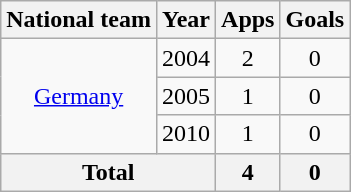<table class="wikitable" style="text-align:center">
<tr>
<th>National team</th>
<th>Year</th>
<th>Apps</th>
<th>Goals</th>
</tr>
<tr>
<td rowspan="3"><a href='#'>Germany</a></td>
<td>2004</td>
<td>2</td>
<td>0</td>
</tr>
<tr>
<td>2005</td>
<td>1</td>
<td>0</td>
</tr>
<tr>
<td>2010</td>
<td>1</td>
<td>0</td>
</tr>
<tr>
<th colspan="2">Total</th>
<th>4</th>
<th>0</th>
</tr>
</table>
